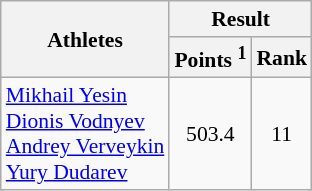<table class="wikitable" border="1" style="font-size:90%">
<tr>
<th rowspan=2>Athletes</th>
<th colspan=2>Result</th>
</tr>
<tr>
<th>Points <sup>1</sup></th>
<th>Rank</th>
</tr>
<tr>
<td> <a href='#'>Mikhail Yesin</a><br> <a href='#'>Dionis Vodnyev</a><br> <a href='#'>Andrey Verveykin</a><br> <a href='#'>Yury Dudarev</a></td>
<td align=center>503.4</td>
<td align=center>11</td>
</tr>
</table>
